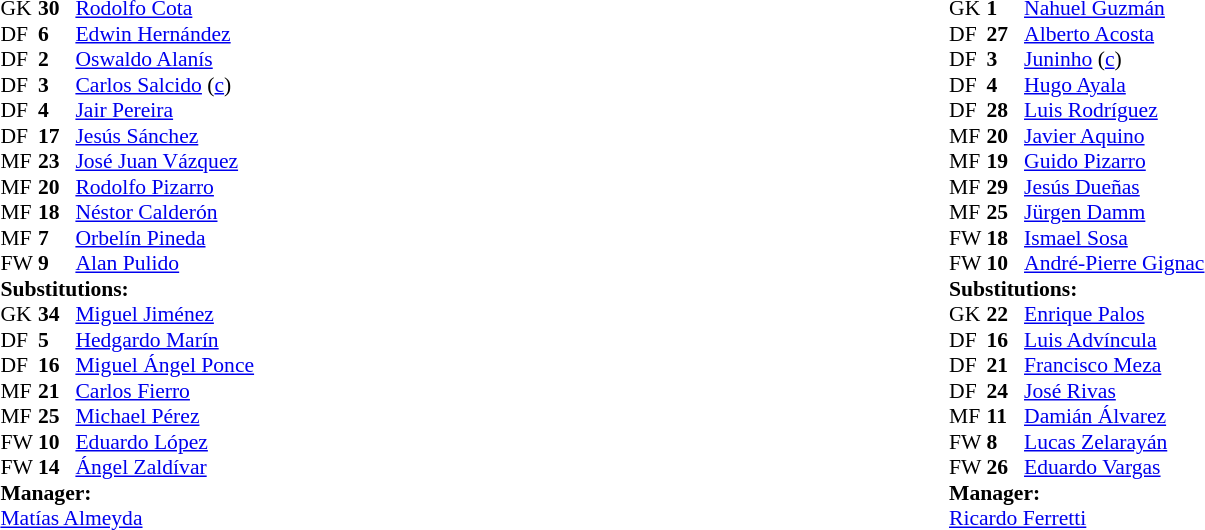<table width=100%>
<tr>
<td valign=top width=50%><br><table style="font-size:90%" cellspacing=0 cellpadding=0 align=center>
<tr>
<th width=25></th>
<th width=25></th>
</tr>
<tr>
<td>GK</td>
<td><strong>30</strong></td>
<td> <a href='#'>Rodolfo Cota</a></td>
</tr>
<tr>
<td>DF</td>
<td><strong>6</strong></td>
<td> <a href='#'>Edwin Hernández</a></td>
</tr>
<tr>
<td>DF</td>
<td><strong>2</strong></td>
<td> <a href='#'>Oswaldo Alanís</a></td>
</tr>
<tr>
<td>DF</td>
<td><strong>3</strong></td>
<td> <a href='#'>Carlos Salcido</a> (<a href='#'>c</a>)</td>
</tr>
<tr>
<td>DF</td>
<td><strong>4</strong></td>
<td> <a href='#'>Jair Pereira</a></td>
</tr>
<tr>
<td>DF</td>
<td><strong>17</strong></td>
<td> <a href='#'>Jesús Sánchez</a></td>
</tr>
<tr>
<td>MF</td>
<td><strong>23</strong></td>
<td> <a href='#'>José Juan Vázquez</a></td>
<td></td>
</tr>
<tr>
<td>MF</td>
<td><strong>20</strong></td>
<td> <a href='#'>Rodolfo Pizarro</a></td>
</tr>
<tr>
<td>MF</td>
<td><strong>18</strong></td>
<td> <a href='#'>Néstor Calderón</a></td>
<td></td>
<td></td>
</tr>
<tr>
<td>MF</td>
<td><strong>7</strong></td>
<td> <a href='#'>Orbelín Pineda</a></td>
<td></td>
<td></td>
</tr>
<tr>
<td>FW</td>
<td><strong>9</strong></td>
<td> <a href='#'>Alan Pulido</a></td>
<td></td>
</tr>
<tr>
<td colspan=3><strong>Substitutions:</strong></td>
</tr>
<tr>
<td>GK</td>
<td><strong>34</strong></td>
<td> <a href='#'>Miguel Jiménez</a></td>
</tr>
<tr>
<td>DF</td>
<td><strong>5</strong></td>
<td> <a href='#'>Hedgardo Marín</a></td>
</tr>
<tr>
<td>DF</td>
<td><strong>16</strong></td>
<td> <a href='#'>Miguel Ángel Ponce</a></td>
</tr>
<tr>
<td>MF</td>
<td><strong>21</strong></td>
<td> <a href='#'>Carlos Fierro</a></td>
<td></td>
<td></td>
</tr>
<tr>
<td>MF</td>
<td><strong>25</strong></td>
<td> <a href='#'>Michael Pérez</a></td>
</tr>
<tr>
<td>FW</td>
<td><strong>10</strong></td>
<td> <a href='#'>Eduardo López</a></td>
</tr>
<tr>
<td>FW</td>
<td><strong>14</strong></td>
<td> <a href='#'>Ángel Zaldívar</a></td>
<td></td>
<td></td>
</tr>
<tr>
<td colspan=3><strong>Manager:</strong></td>
</tr>
<tr>
<td colspan=4> <a href='#'>Matías Almeyda</a></td>
</tr>
</table>
</td>
<td valign=top></td>
<td valign=top width=50%><br><table style="font-size:90%" cellspacing=0 cellpadding=0 align=center>
<tr>
<th width=25></th>
<th width=25></th>
</tr>
<tr>
<td>GK</td>
<td><strong>1</strong></td>
<td> <a href='#'>Nahuel Guzmán</a></td>
<td></td>
</tr>
<tr>
<td>DF</td>
<td><strong>27</strong></td>
<td> <a href='#'>Alberto Acosta</a></td>
<td></td>
<td></td>
</tr>
<tr>
<td>DF</td>
<td><strong>3</strong></td>
<td> <a href='#'>Juninho</a> (<a href='#'>c</a>)</td>
</tr>
<tr>
<td>DF</td>
<td><strong>4</strong></td>
<td> <a href='#'>Hugo Ayala</a></td>
<td></td>
<td></td>
</tr>
<tr>
<td>DF</td>
<td><strong>28</strong></td>
<td> <a href='#'>Luis Rodríguez</a></td>
<td></td>
<td></td>
</tr>
<tr>
<td>MF</td>
<td><strong>20</strong></td>
<td> <a href='#'>Javier Aquino</a></td>
<td></td>
</tr>
<tr>
<td>MF</td>
<td><strong>19</strong></td>
<td> <a href='#'>Guido Pizarro</a></td>
</tr>
<tr>
<td>MF</td>
<td><strong>29</strong></td>
<td> <a href='#'>Jesús Dueñas</a></td>
</tr>
<tr>
<td>MF</td>
<td><strong>25</strong></td>
<td> <a href='#'>Jürgen Damm</a></td>
</tr>
<tr>
<td>FW</td>
<td><strong>18</strong></td>
<td> <a href='#'>Ismael Sosa</a></td>
<td></td>
</tr>
<tr>
<td>FW</td>
<td><strong>10</strong></td>
<td> <a href='#'>André-Pierre Gignac</a></td>
<td></td>
</tr>
<tr>
<td colspan=3><strong>Substitutions:</strong></td>
</tr>
<tr>
<td>GK</td>
<td><strong>22</strong></td>
<td> <a href='#'>Enrique Palos</a></td>
</tr>
<tr>
<td>DF</td>
<td><strong>16</strong></td>
<td> <a href='#'>Luis Advíncula</a></td>
</tr>
<tr>
<td>DF</td>
<td><strong>21</strong></td>
<td> <a href='#'>Francisco Meza</a></td>
<td></td>
<td></td>
</tr>
<tr>
<td>DF</td>
<td><strong>24</strong></td>
<td> <a href='#'>José Rivas</a></td>
</tr>
<tr>
<td>MF</td>
<td><strong>11</strong></td>
<td> <a href='#'>Damián Álvarez</a></td>
<td></td>
<td></td>
</tr>
<tr>
<td>FW</td>
<td><strong>8</strong></td>
<td> <a href='#'>Lucas Zelarayán</a></td>
<td></td>
<td></td>
</tr>
<tr>
<td>FW</td>
<td><strong>26</strong></td>
<td> <a href='#'>Eduardo Vargas</a></td>
</tr>
<tr>
<td colspan=3><strong>Manager:</strong></td>
</tr>
<tr>
<td colspan=4> <a href='#'>Ricardo Ferretti</a></td>
</tr>
</table>
</td>
</tr>
</table>
